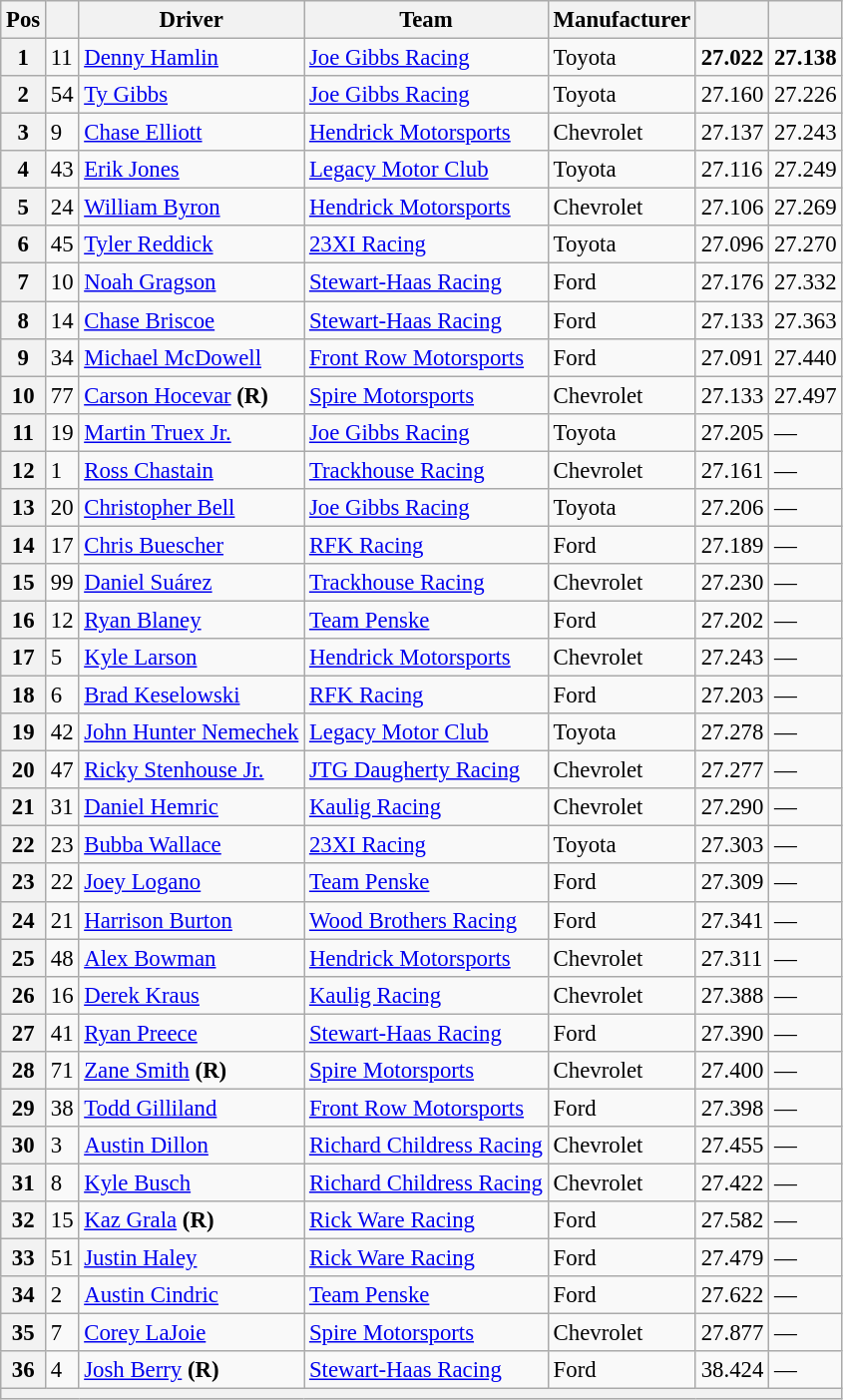<table class="wikitable" style="font-size:95%">
<tr>
<th>Pos</th>
<th></th>
<th>Driver</th>
<th>Team</th>
<th>Manufacturer</th>
<th></th>
<th></th>
</tr>
<tr>
<th>1</th>
<td>11</td>
<td><a href='#'>Denny Hamlin</a></td>
<td><a href='#'>Joe Gibbs Racing</a></td>
<td>Toyota</td>
<td><strong>27.022</strong></td>
<td><strong>27.138</strong></td>
</tr>
<tr>
<th>2</th>
<td>54</td>
<td><a href='#'>Ty Gibbs</a></td>
<td><a href='#'>Joe Gibbs Racing</a></td>
<td>Toyota</td>
<td>27.160</td>
<td>27.226</td>
</tr>
<tr>
<th>3</th>
<td>9</td>
<td><a href='#'>Chase Elliott</a></td>
<td><a href='#'>Hendrick Motorsports</a></td>
<td>Chevrolet</td>
<td>27.137</td>
<td>27.243</td>
</tr>
<tr>
<th>4</th>
<td>43</td>
<td><a href='#'>Erik Jones</a></td>
<td><a href='#'>Legacy Motor Club</a></td>
<td>Toyota</td>
<td>27.116</td>
<td>27.249</td>
</tr>
<tr>
<th>5</th>
<td>24</td>
<td><a href='#'>William Byron</a></td>
<td><a href='#'>Hendrick Motorsports</a></td>
<td>Chevrolet</td>
<td>27.106</td>
<td>27.269</td>
</tr>
<tr>
<th>6</th>
<td>45</td>
<td><a href='#'>Tyler Reddick</a></td>
<td><a href='#'>23XI Racing</a></td>
<td>Toyota</td>
<td>27.096</td>
<td>27.270</td>
</tr>
<tr>
<th>7</th>
<td>10</td>
<td><a href='#'>Noah Gragson</a></td>
<td><a href='#'>Stewart-Haas Racing</a></td>
<td>Ford</td>
<td>27.176</td>
<td>27.332</td>
</tr>
<tr>
<th>8</th>
<td>14</td>
<td><a href='#'>Chase Briscoe</a></td>
<td><a href='#'>Stewart-Haas Racing</a></td>
<td>Ford</td>
<td>27.133</td>
<td>27.363</td>
</tr>
<tr>
<th>9</th>
<td>34</td>
<td><a href='#'>Michael McDowell</a></td>
<td><a href='#'>Front Row Motorsports</a></td>
<td>Ford</td>
<td>27.091</td>
<td>27.440</td>
</tr>
<tr>
<th>10</th>
<td>77</td>
<td><a href='#'>Carson Hocevar</a> <strong>(R)</strong></td>
<td><a href='#'>Spire Motorsports</a></td>
<td>Chevrolet</td>
<td>27.133</td>
<td>27.497</td>
</tr>
<tr>
<th>11</th>
<td>19</td>
<td><a href='#'>Martin Truex Jr.</a></td>
<td><a href='#'>Joe Gibbs Racing</a></td>
<td>Toyota</td>
<td>27.205</td>
<td>—</td>
</tr>
<tr>
<th>12</th>
<td>1</td>
<td><a href='#'>Ross Chastain</a></td>
<td><a href='#'>Trackhouse Racing</a></td>
<td>Chevrolet</td>
<td>27.161</td>
<td>—</td>
</tr>
<tr>
<th>13</th>
<td>20</td>
<td><a href='#'>Christopher Bell</a></td>
<td><a href='#'>Joe Gibbs Racing</a></td>
<td>Toyota</td>
<td>27.206</td>
<td>—</td>
</tr>
<tr>
<th>14</th>
<td>17</td>
<td><a href='#'>Chris Buescher</a></td>
<td><a href='#'>RFK Racing</a></td>
<td>Ford</td>
<td>27.189</td>
<td>—</td>
</tr>
<tr>
<th>15</th>
<td>99</td>
<td><a href='#'>Daniel Suárez</a></td>
<td><a href='#'>Trackhouse Racing</a></td>
<td>Chevrolet</td>
<td>27.230</td>
<td>—</td>
</tr>
<tr>
<th>16</th>
<td>12</td>
<td><a href='#'>Ryan Blaney</a></td>
<td><a href='#'>Team Penske</a></td>
<td>Ford</td>
<td>27.202</td>
<td>—</td>
</tr>
<tr>
<th>17</th>
<td>5</td>
<td><a href='#'>Kyle Larson</a></td>
<td><a href='#'>Hendrick Motorsports</a></td>
<td>Chevrolet</td>
<td>27.243</td>
<td>—</td>
</tr>
<tr>
<th>18</th>
<td>6</td>
<td><a href='#'>Brad Keselowski</a></td>
<td><a href='#'>RFK Racing</a></td>
<td>Ford</td>
<td>27.203</td>
<td>—</td>
</tr>
<tr>
<th>19</th>
<td>42</td>
<td><a href='#'>John Hunter Nemechek</a></td>
<td><a href='#'>Legacy Motor Club</a></td>
<td>Toyota</td>
<td>27.278</td>
<td>—</td>
</tr>
<tr>
<th>20</th>
<td>47</td>
<td><a href='#'>Ricky Stenhouse Jr.</a></td>
<td><a href='#'>JTG Daugherty Racing</a></td>
<td>Chevrolet</td>
<td>27.277</td>
<td>—</td>
</tr>
<tr>
<th>21</th>
<td>31</td>
<td><a href='#'>Daniel Hemric</a></td>
<td><a href='#'>Kaulig Racing</a></td>
<td>Chevrolet</td>
<td>27.290</td>
<td>—</td>
</tr>
<tr>
<th>22</th>
<td>23</td>
<td><a href='#'>Bubba Wallace</a></td>
<td><a href='#'>23XI Racing</a></td>
<td>Toyota</td>
<td>27.303</td>
<td>—</td>
</tr>
<tr>
<th>23</th>
<td>22</td>
<td><a href='#'>Joey Logano</a></td>
<td><a href='#'>Team Penske</a></td>
<td>Ford</td>
<td>27.309</td>
<td>—</td>
</tr>
<tr>
<th>24</th>
<td>21</td>
<td><a href='#'>Harrison Burton</a></td>
<td><a href='#'>Wood Brothers Racing</a></td>
<td>Ford</td>
<td>27.341</td>
<td>—</td>
</tr>
<tr>
<th>25</th>
<td>48</td>
<td><a href='#'>Alex Bowman</a></td>
<td><a href='#'>Hendrick Motorsports</a></td>
<td>Chevrolet</td>
<td>27.311</td>
<td>—</td>
</tr>
<tr>
<th>26</th>
<td>16</td>
<td><a href='#'>Derek Kraus</a></td>
<td><a href='#'>Kaulig Racing</a></td>
<td>Chevrolet</td>
<td>27.388</td>
<td>—</td>
</tr>
<tr>
<th>27</th>
<td>41</td>
<td><a href='#'>Ryan Preece</a></td>
<td><a href='#'>Stewart-Haas Racing</a></td>
<td>Ford</td>
<td>27.390</td>
<td>—</td>
</tr>
<tr>
<th>28</th>
<td>71</td>
<td><a href='#'>Zane Smith</a> <strong>(R)</strong></td>
<td><a href='#'>Spire Motorsports</a></td>
<td>Chevrolet</td>
<td>27.400</td>
<td>—</td>
</tr>
<tr>
<th>29</th>
<td>38</td>
<td><a href='#'>Todd Gilliland</a></td>
<td><a href='#'>Front Row Motorsports</a></td>
<td>Ford</td>
<td>27.398</td>
<td>—</td>
</tr>
<tr>
<th>30</th>
<td>3</td>
<td><a href='#'>Austin Dillon</a></td>
<td><a href='#'>Richard Childress Racing</a></td>
<td>Chevrolet</td>
<td>27.455</td>
<td>—</td>
</tr>
<tr>
<th>31</th>
<td>8</td>
<td><a href='#'>Kyle Busch</a></td>
<td><a href='#'>Richard Childress Racing</a></td>
<td>Chevrolet</td>
<td>27.422</td>
<td>—</td>
</tr>
<tr>
<th>32</th>
<td>15</td>
<td><a href='#'>Kaz Grala</a> <strong>(R)</strong></td>
<td><a href='#'>Rick Ware Racing</a></td>
<td>Ford</td>
<td>27.582</td>
<td>—</td>
</tr>
<tr>
<th>33</th>
<td>51</td>
<td><a href='#'>Justin Haley</a></td>
<td><a href='#'>Rick Ware Racing</a></td>
<td>Ford</td>
<td>27.479</td>
<td>—</td>
</tr>
<tr>
<th>34</th>
<td>2</td>
<td><a href='#'>Austin Cindric</a></td>
<td><a href='#'>Team Penske</a></td>
<td>Ford</td>
<td>27.622</td>
<td>—</td>
</tr>
<tr>
<th>35</th>
<td>7</td>
<td><a href='#'>Corey LaJoie</a></td>
<td><a href='#'>Spire Motorsports</a></td>
<td>Chevrolet</td>
<td>27.877</td>
<td>—</td>
</tr>
<tr>
<th>36</th>
<td>4</td>
<td><a href='#'>Josh Berry</a> <strong>(R)</strong></td>
<td><a href='#'>Stewart-Haas Racing</a></td>
<td>Ford</td>
<td>38.424</td>
<td>—</td>
</tr>
<tr>
<th colspan="7"></th>
</tr>
</table>
